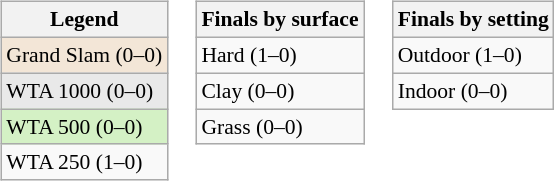<table>
<tr valign=top>
<td><br><table class="wikitable" style=font-size:90%>
<tr>
<th>Legend</th>
</tr>
<tr>
<td bgcolor="#f3e6d7">Grand Slam (0–0)</td>
</tr>
<tr>
<td bgcolor="#e9e9e9">WTA 1000 (0–0)</td>
</tr>
<tr>
<td bgcolor="#d4f1c5">WTA 500 (0–0)</td>
</tr>
<tr>
<td>WTA 250 (1–0)</td>
</tr>
</table>
</td>
<td><br><table class="wikitable" style=font-size:90%>
<tr>
<th>Finals by surface</th>
</tr>
<tr>
<td>Hard (1–0)</td>
</tr>
<tr>
<td>Clay (0–0)</td>
</tr>
<tr>
<td>Grass (0–0)</td>
</tr>
</table>
</td>
<td><br><table class="wikitable" style=font-size:90%>
<tr>
<th>Finals by setting</th>
</tr>
<tr>
<td>Outdoor (1–0)</td>
</tr>
<tr>
<td>Indoor (0–0)</td>
</tr>
</table>
</td>
</tr>
</table>
